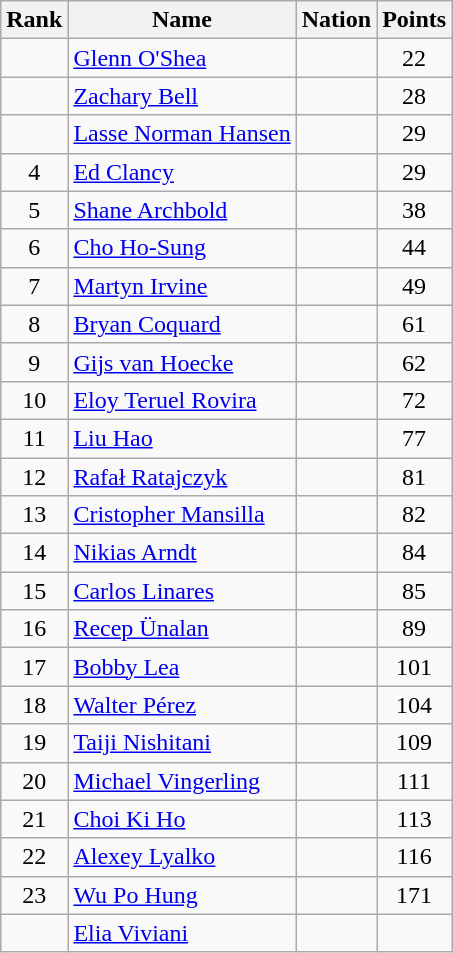<table class="wikitable sortable" style="text-align:center">
<tr>
<th>Rank</th>
<th>Name</th>
<th>Nation</th>
<th>Points</th>
</tr>
<tr>
<td></td>
<td align=left><a href='#'>Glenn O'Shea</a></td>
<td align=left></td>
<td>22</td>
</tr>
<tr>
<td></td>
<td align=left><a href='#'>Zachary Bell</a></td>
<td align=left></td>
<td>28</td>
</tr>
<tr>
<td></td>
<td align=left><a href='#'>Lasse Norman Hansen</a></td>
<td align=left></td>
<td>29</td>
</tr>
<tr>
<td>4</td>
<td align=left><a href='#'>Ed Clancy</a></td>
<td align=left></td>
<td>29</td>
</tr>
<tr>
<td>5</td>
<td align=left><a href='#'>Shane Archbold</a></td>
<td align=left></td>
<td>38</td>
</tr>
<tr>
<td>6</td>
<td align=left><a href='#'>Cho Ho-Sung</a></td>
<td align=left></td>
<td>44</td>
</tr>
<tr>
<td>7</td>
<td align=left><a href='#'>Martyn Irvine</a></td>
<td align=left></td>
<td>49</td>
</tr>
<tr>
<td>8</td>
<td align=left><a href='#'>Bryan Coquard</a></td>
<td align=left></td>
<td>61</td>
</tr>
<tr>
<td>9</td>
<td align=left><a href='#'>Gijs van Hoecke</a></td>
<td align=left></td>
<td>62</td>
</tr>
<tr>
<td>10</td>
<td align=left><a href='#'>Eloy Teruel Rovira</a></td>
<td align=left></td>
<td>72</td>
</tr>
<tr>
<td>11</td>
<td align=left><a href='#'>Liu Hao</a></td>
<td align=left></td>
<td>77</td>
</tr>
<tr>
<td>12</td>
<td align=left><a href='#'>Rafał Ratajczyk</a></td>
<td align=left></td>
<td>81</td>
</tr>
<tr>
<td>13</td>
<td align=left><a href='#'>Cristopher Mansilla</a></td>
<td align=left></td>
<td>82</td>
</tr>
<tr>
<td>14</td>
<td align=left><a href='#'>Nikias Arndt</a></td>
<td align=left></td>
<td>84</td>
</tr>
<tr>
<td>15</td>
<td align=left><a href='#'>Carlos Linares</a></td>
<td align=left></td>
<td>85</td>
</tr>
<tr>
<td>16</td>
<td align=left><a href='#'>Recep Ünalan</a></td>
<td align=left></td>
<td>89</td>
</tr>
<tr>
<td>17</td>
<td align=left><a href='#'>Bobby Lea</a></td>
<td align=left></td>
<td>101</td>
</tr>
<tr>
<td>18</td>
<td align=left><a href='#'>Walter Pérez</a></td>
<td align=left></td>
<td>104</td>
</tr>
<tr>
<td>19</td>
<td align=left><a href='#'>Taiji Nishitani</a></td>
<td align=left></td>
<td>109</td>
</tr>
<tr>
<td>20</td>
<td align=left><a href='#'>Michael Vingerling</a></td>
<td align=left></td>
<td>111</td>
</tr>
<tr>
<td>21</td>
<td align=left><a href='#'>Choi Ki Ho</a></td>
<td align=left></td>
<td>113</td>
</tr>
<tr>
<td>22</td>
<td align=left><a href='#'>Alexey Lyalko</a></td>
<td align=left></td>
<td>116</td>
</tr>
<tr>
<td>23</td>
<td align=left><a href='#'>Wu Po Hung</a></td>
<td align=left></td>
<td>171</td>
</tr>
<tr>
<td></td>
<td align=left><a href='#'>Elia Viviani</a></td>
<td align=left></td>
<td></td>
</tr>
</table>
